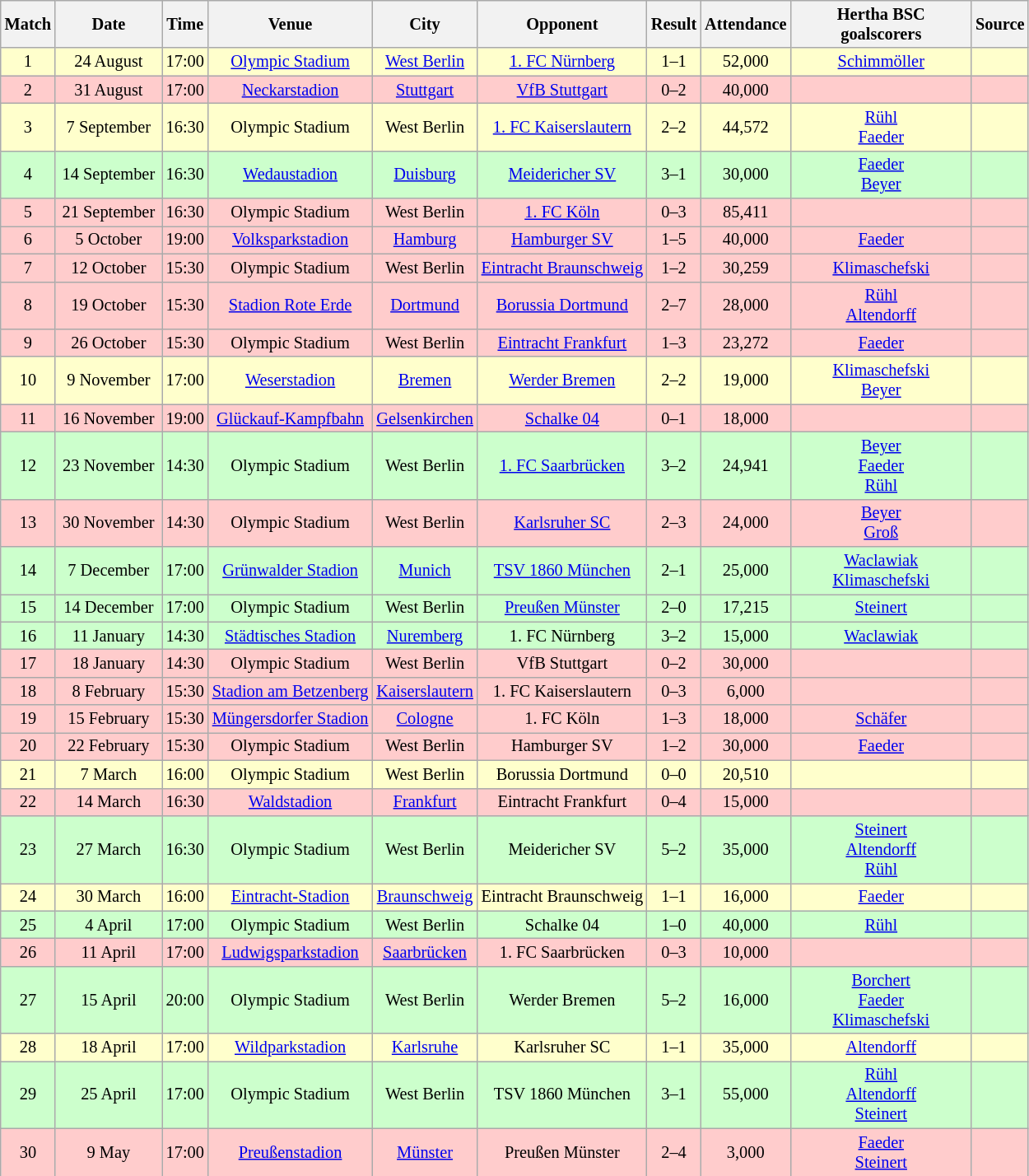<table class="wikitable" Style="text-align: center; font-size:85%">
<tr>
<th>Match</th>
<th style="width:80px">Date</th>
<th>Time</th>
<th>Venue</th>
<th>City</th>
<th>Opponent</th>
<th>Result</th>
<th>Attendance</th>
<th style="width:140px">Hertha BSC<br>goalscorers</th>
<th>Source</th>
</tr>
<tr style="background:#ffc;">
<td>1</td>
<td>24 August</td>
<td>17:00</td>
<td><a href='#'>Olympic Stadium</a></td>
<td><a href='#'>West Berlin</a></td>
<td><a href='#'>1. FC Nürnberg</a></td>
<td>1–1</td>
<td>52,000</td>
<td><a href='#'>Schimmöller</a> </td>
<td></td>
</tr>
<tr style="background:#fcc;">
<td>2</td>
<td>31 August</td>
<td>17:00</td>
<td><a href='#'>Neckarstadion</a></td>
<td><a href='#'>Stuttgart</a></td>
<td><a href='#'>VfB Stuttgart</a></td>
<td>0–2</td>
<td>40,000</td>
<td></td>
<td></td>
</tr>
<tr style="background:#ffc;">
<td>3</td>
<td>7 September</td>
<td>16:30</td>
<td>Olympic Stadium</td>
<td>West Berlin</td>
<td><a href='#'>1. FC Kaiserslautern</a></td>
<td>2–2</td>
<td>44,572</td>
<td><a href='#'>Rühl</a> <br> <a href='#'>Faeder</a> </td>
<td></td>
</tr>
<tr style="background:#cfc;">
<td>4</td>
<td>14 September</td>
<td>16:30</td>
<td><a href='#'>Wedaustadion</a></td>
<td><a href='#'>Duisburg</a></td>
<td><a href='#'>Meidericher SV</a></td>
<td>3–1</td>
<td>30,000</td>
<td><a href='#'>Faeder</a> <br> <a href='#'>Beyer</a> <br></td>
<td></td>
</tr>
<tr style="background:#fcc;">
<td>5</td>
<td>21 September</td>
<td>16:30</td>
<td>Olympic Stadium</td>
<td>West Berlin</td>
<td><a href='#'>1. FC Köln</a></td>
<td>0–3</td>
<td>85,411</td>
<td></td>
<td></td>
</tr>
<tr style="background:#fcc;">
<td>6</td>
<td>5 October</td>
<td>19:00</td>
<td><a href='#'>Volksparkstadion</a></td>
<td><a href='#'>Hamburg</a></td>
<td><a href='#'>Hamburger SV</a></td>
<td>1–5</td>
<td>40,000</td>
<td><a href='#'>Faeder</a> </td>
<td></td>
</tr>
<tr style="background:#fcc;">
<td>7</td>
<td>12 October</td>
<td>15:30</td>
<td>Olympic Stadium</td>
<td>West Berlin</td>
<td><a href='#'>Eintracht Braunschweig</a></td>
<td>1–2</td>
<td>30,259</td>
<td><a href='#'>Klimaschefski</a> </td>
<td></td>
</tr>
<tr style="background:#fcc;">
<td>8</td>
<td>19 October</td>
<td>15:30</td>
<td><a href='#'>Stadion Rote Erde</a></td>
<td><a href='#'>Dortmund</a></td>
<td><a href='#'>Borussia Dortmund</a></td>
<td>2–7</td>
<td>28,000</td>
<td><a href='#'>Rühl</a> <br>  <a href='#'>Altendorff</a> </td>
<td></td>
</tr>
<tr style="background:#fcc;">
<td>9</td>
<td>26 October</td>
<td>15:30</td>
<td>Olympic Stadium</td>
<td>West Berlin</td>
<td><a href='#'>Eintracht Frankfurt</a></td>
<td>1–3</td>
<td>23,272</td>
<td><a href='#'>Faeder</a> </td>
<td></td>
</tr>
<tr style="background:#ffc;">
<td>10</td>
<td>9 November</td>
<td>17:00</td>
<td><a href='#'>Weserstadion</a></td>
<td><a href='#'>Bremen</a></td>
<td><a href='#'>Werder Bremen</a></td>
<td>2–2</td>
<td>19,000</td>
<td><a href='#'>Klimaschefski</a> <br> <a href='#'>Beyer</a> </td>
<td></td>
</tr>
<tr style="background:#fcc;">
<td>11</td>
<td>16 November</td>
<td>19:00</td>
<td><a href='#'>Glückauf-Kampfbahn</a></td>
<td><a href='#'>Gelsenkirchen</a></td>
<td><a href='#'>Schalke 04</a></td>
<td>0–1</td>
<td>18,000</td>
<td></td>
<td></td>
</tr>
<tr style="background:#cfc;">
<td>12</td>
<td>23 November</td>
<td>14:30</td>
<td>Olympic Stadium</td>
<td>West Berlin</td>
<td><a href='#'>1. FC Saarbrücken</a></td>
<td>3–2</td>
<td>24,941</td>
<td><a href='#'>Beyer</a> <br> <a href='#'>Faeder</a> <br> <a href='#'>Rühl</a> </td>
<td></td>
</tr>
<tr style="background:#fcc;">
<td>13</td>
<td>30 November</td>
<td>14:30</td>
<td>Olympic Stadium</td>
<td>West Berlin</td>
<td><a href='#'>Karlsruher SC</a></td>
<td>2–3</td>
<td>24,000</td>
<td><a href='#'>Beyer</a> <br> <a href='#'>Groß</a> </td>
<td></td>
</tr>
<tr style="background:#cfc;">
<td>14</td>
<td>7 December</td>
<td>17:00</td>
<td><a href='#'>Grünwalder Stadion</a></td>
<td><a href='#'>Munich</a></td>
<td><a href='#'>TSV 1860 München</a></td>
<td>2–1</td>
<td>25,000</td>
<td><a href='#'>Waclawiak</a> <br> <a href='#'>Klimaschefski</a> </td>
<td></td>
</tr>
<tr style="background:#cfc;">
<td>15</td>
<td>14 December</td>
<td>17:00</td>
<td>Olympic Stadium</td>
<td>West Berlin</td>
<td><a href='#'>Preußen Münster</a></td>
<td>2–0</td>
<td>17,215</td>
<td><a href='#'>Steinert</a> </td>
<td></td>
</tr>
<tr style="background:#cfc;">
<td>16</td>
<td>11 January</td>
<td>14:30</td>
<td><a href='#'>Städtisches Stadion</a></td>
<td><a href='#'>Nuremberg</a></td>
<td>1. FC Nürnberg</td>
<td>3–2</td>
<td>15,000</td>
<td><a href='#'>Waclawiak</a> </td>
<td></td>
</tr>
<tr style="background:#fcc;">
<td>17</td>
<td>18 January</td>
<td>14:30</td>
<td>Olympic Stadium</td>
<td>West Berlin</td>
<td>VfB Stuttgart</td>
<td>0–2</td>
<td>30,000</td>
<td></td>
<td></td>
</tr>
<tr style="background:#fcc;">
<td>18</td>
<td>8 February</td>
<td>15:30</td>
<td><a href='#'>Stadion am Betzenberg</a></td>
<td><a href='#'>Kaiserslautern</a></td>
<td>1. FC Kaiserslautern</td>
<td>0–3</td>
<td>6,000</td>
<td></td>
<td></td>
</tr>
<tr style="background:#fcc;">
<td>19</td>
<td>15 February</td>
<td>15:30</td>
<td><a href='#'>Müngersdorfer Stadion</a></td>
<td><a href='#'>Cologne</a></td>
<td>1. FC Köln</td>
<td>1–3</td>
<td>18,000</td>
<td><a href='#'>Schäfer</a> </td>
<td></td>
</tr>
<tr style="background:#fcc;">
<td>20</td>
<td>22 February</td>
<td>15:30</td>
<td>Olympic Stadium</td>
<td>West Berlin</td>
<td>Hamburger SV</td>
<td>1–2</td>
<td>30,000</td>
<td><a href='#'>Faeder</a> </td>
<td></td>
</tr>
<tr style="background:#ffc;">
<td>21</td>
<td>7 March</td>
<td>16:00</td>
<td>Olympic Stadium</td>
<td>West Berlin</td>
<td>Borussia Dortmund</td>
<td>0–0</td>
<td>20,510</td>
<td></td>
<td></td>
</tr>
<tr style="background:#fcc;">
<td>22</td>
<td>14 March</td>
<td>16:30</td>
<td><a href='#'>Waldstadion</a></td>
<td><a href='#'>Frankfurt</a></td>
<td>Eintracht Frankfurt</td>
<td>0–4</td>
<td>15,000</td>
<td></td>
<td></td>
</tr>
<tr style="background:#cfc;">
<td>23</td>
<td>27 March</td>
<td>16:30</td>
<td>Olympic Stadium</td>
<td>West Berlin</td>
<td>Meidericher SV</td>
<td>5–2</td>
<td>35,000</td>
<td><a href='#'>Steinert</a> <br> <a href='#'>Altendorff</a> <br> <a href='#'>Rühl</a> </td>
<td></td>
</tr>
<tr style="background:#ffc;">
<td>24</td>
<td>30 March</td>
<td>16:00</td>
<td><a href='#'>Eintracht-Stadion</a></td>
<td><a href='#'>Braunschweig</a></td>
<td>Eintracht Braunschweig</td>
<td>1–1</td>
<td>16,000</td>
<td><a href='#'>Faeder</a> </td>
<td></td>
</tr>
<tr style="background:#cfc;">
<td>25</td>
<td>4 April</td>
<td>17:00</td>
<td>Olympic Stadium</td>
<td>West Berlin</td>
<td>Schalke 04</td>
<td>1–0</td>
<td>40,000</td>
<td><a href='#'>Rühl</a> </td>
<td></td>
</tr>
<tr style="background:#fcc;">
<td>26</td>
<td>11 April</td>
<td>17:00</td>
<td><a href='#'>Ludwigsparkstadion</a></td>
<td><a href='#'>Saarbrücken</a></td>
<td>1. FC Saarbrücken</td>
<td>0–3</td>
<td>10,000</td>
<td></td>
<td></td>
</tr>
<tr style="background:#cfc;">
<td>27</td>
<td>15 April</td>
<td>20:00</td>
<td>Olympic Stadium</td>
<td>West Berlin</td>
<td>Werder Bremen</td>
<td>5–2</td>
<td>16,000</td>
<td><a href='#'>Borchert</a> <br> <a href='#'>Faeder</a> <br> <a href='#'>Klimaschefski</a> </td>
<td></td>
</tr>
<tr style="background:#ffc;">
<td>28</td>
<td>18 April</td>
<td>17:00</td>
<td><a href='#'>Wildparkstadion</a></td>
<td><a href='#'>Karlsruhe</a></td>
<td>Karlsruher SC</td>
<td>1–1</td>
<td>35,000</td>
<td><a href='#'>Altendorff</a> </td>
<td></td>
</tr>
<tr style="background:#cfc;">
<td>29</td>
<td>25 April</td>
<td>17:00</td>
<td>Olympic Stadium</td>
<td>West Berlin</td>
<td>TSV 1860 München</td>
<td>3–1</td>
<td>55,000</td>
<td><a href='#'>Rühl</a> <br><a href='#'>Altendorff</a> <br> <a href='#'>Steinert</a> </td>
<td></td>
</tr>
<tr style="background:#fcc;">
<td>30</td>
<td>9 May</td>
<td>17:00</td>
<td><a href='#'>Preußenstadion</a></td>
<td><a href='#'>Münster</a></td>
<td>Preußen Münster</td>
<td>2–4</td>
<td>3,000</td>
<td><a href='#'>Faeder</a> <br> <a href='#'>Steinert</a> </td>
<td></td>
</tr>
</table>
